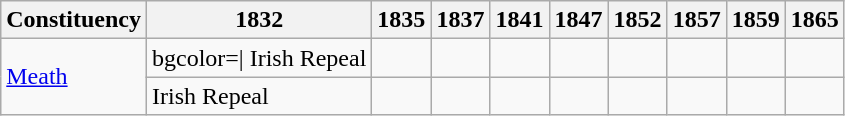<table class=wikitable sortable>
<tr>
<th>Constituency</th>
<th>1832</th>
<th>1835</th>
<th>1837</th>
<th>1841</th>
<th>1847</th>
<th>1852</th>
<th>1857</th>
<th>1859</th>
<th>1865</th>
</tr>
<tr>
<td rowspan=2><a href='#'>Meath</a></td>
<td align=center>bgcolor=| Irish Repeal</td>
<td></td>
<td></td>
<td></td>
<td></td>
<td></td>
<td></td>
<td></td>
<td></td>
</tr>
<tr>
<td bgcolor=>Irish Repeal</td>
<td></td>
<td></td>
<td></td>
<td></td>
<td></td>
<td></td>
<td></td>
<td></td>
</tr>
</table>
